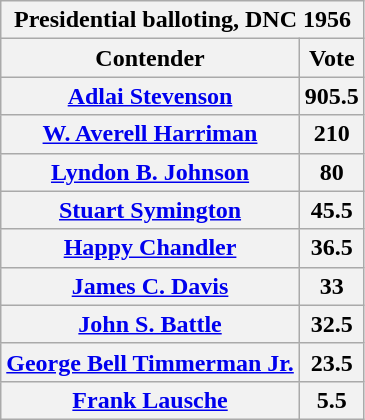<table class="wikitable" style="text-align:left">
<tr>
<th colspan="2">Presidential balloting, DNC 1956</th>
</tr>
<tr>
<th>Contender</th>
<th>Vote</th>
</tr>
<tr>
<th><a href='#'>Adlai Stevenson</a></th>
<th>905.5</th>
</tr>
<tr>
<th><a href='#'>W. Averell Harriman</a></th>
<th>210</th>
</tr>
<tr>
<th><a href='#'>Lyndon B. Johnson</a></th>
<th>80</th>
</tr>
<tr>
<th><a href='#'>Stuart Symington</a></th>
<th>45.5</th>
</tr>
<tr>
<th><a href='#'>Happy Chandler</a></th>
<th>36.5</th>
</tr>
<tr>
<th><a href='#'>James C. Davis</a></th>
<th>33</th>
</tr>
<tr>
<th><a href='#'>John S. Battle</a></th>
<th>32.5</th>
</tr>
<tr>
<th><a href='#'>George Bell Timmerman Jr.</a></th>
<th>23.5</th>
</tr>
<tr>
<th><a href='#'>Frank Lausche</a></th>
<th>5.5</th>
</tr>
</table>
